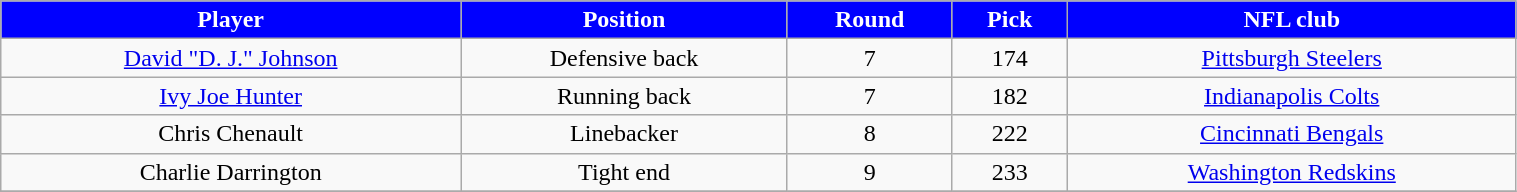<table class="wikitable" width="80%">
<tr align="center"  style="background: blue;color:#FFFFFF;">
<td><strong>Player</strong></td>
<td><strong>Position</strong></td>
<td><strong>Round</strong></td>
<td><strong>Pick</strong></td>
<td><strong>NFL club</strong></td>
</tr>
<tr align="center" bgcolor="">
<td><a href='#'>David "D. J." Johnson</a></td>
<td>Defensive back</td>
<td>7</td>
<td>174</td>
<td><a href='#'>Pittsburgh Steelers</a></td>
</tr>
<tr align="center" bgcolor="">
<td><a href='#'>Ivy Joe Hunter</a></td>
<td>Running back</td>
<td>7</td>
<td>182</td>
<td><a href='#'>Indianapolis Colts</a></td>
</tr>
<tr align="center" bgcolor="">
<td>Chris Chenault</td>
<td>Linebacker</td>
<td>8</td>
<td>222</td>
<td><a href='#'>Cincinnati Bengals</a></td>
</tr>
<tr align="center" bgcolor="">
<td>Charlie Darrington</td>
<td>Tight end</td>
<td>9</td>
<td>233</td>
<td><a href='#'>Washington Redskins</a></td>
</tr>
<tr align="center" bgcolor="">
</tr>
</table>
